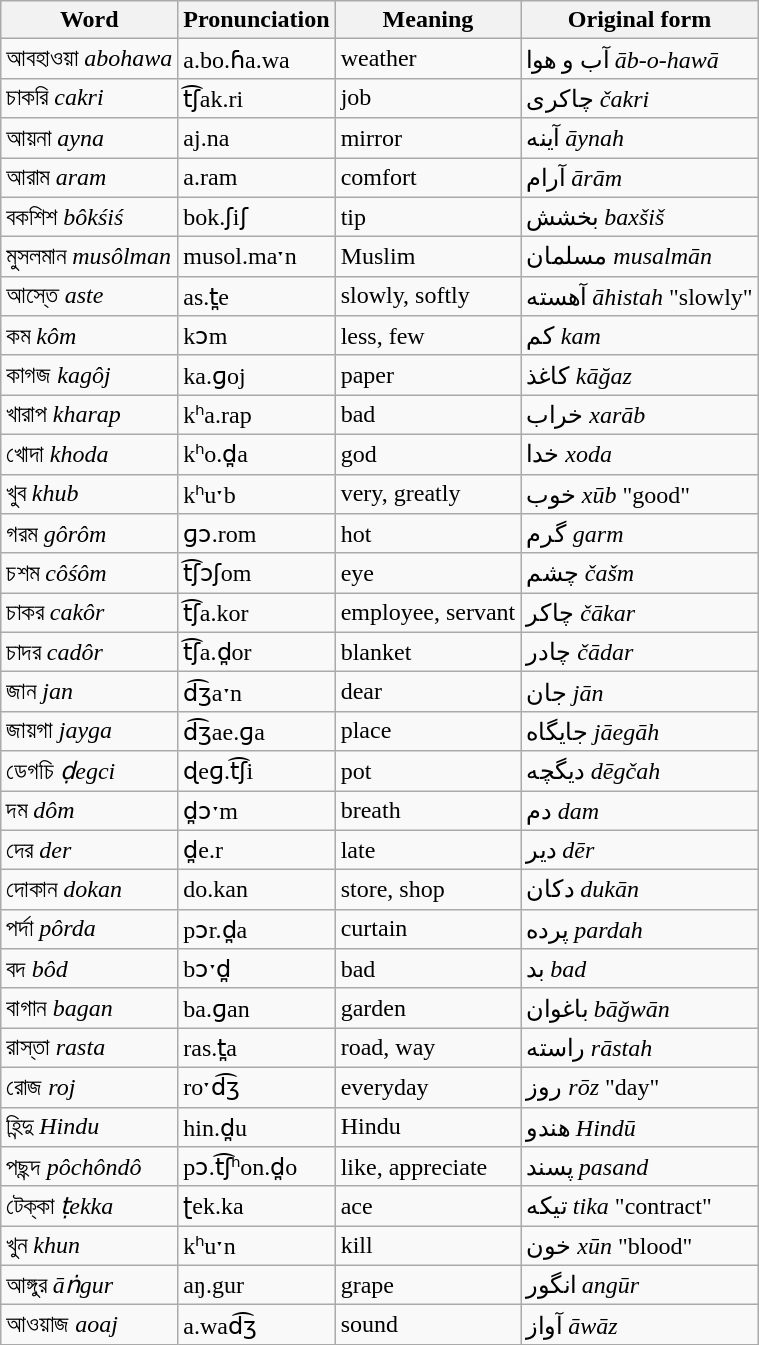<table class="wikitable">
<tr>
<th>Word</th>
<th>Pronunciation</th>
<th>Meaning</th>
<th>Original form</th>
</tr>
<tr>
<td>আবহাওয়া <em>abohawa</em></td>
<td>a.bo.ɦa.wa</td>
<td>weather</td>
<td>آب و هوا <em>āb-o-hawā</em></td>
</tr>
<tr>
<td>চাকরি <em>cakri</em></td>
<td>t͡ʃak.ri</td>
<td>job</td>
<td>چاکری <em>čakri</em></td>
</tr>
<tr>
<td>আয়না <em>ayna</em></td>
<td>aj.na</td>
<td>mirror</td>
<td>آینه <em>āynah</em></td>
</tr>
<tr>
<td>আরাম <em>aram</em></td>
<td>a.ram</td>
<td>comfort</td>
<td>آرام <em>ārām</em></td>
</tr>
<tr>
<td>বকশিশ <em>bôkśiś</em></td>
<td>bok.ʃiʃ</td>
<td>tip</td>
<td>بخشش <em>baxšiš</em></td>
</tr>
<tr>
<td>মুসলমান <em>musôlman</em></td>
<td>musol.maˑn</td>
<td>Muslim</td>
<td>مسلمان <em>musalmān</em></td>
</tr>
<tr>
<td>আস্তে <em>aste</em></td>
<td>as.t̪e</td>
<td>slowly, softly</td>
<td>آهسته <em>āhistah</em> "slowly"</td>
</tr>
<tr>
<td>কম <em>kôm</em></td>
<td>kɔm</td>
<td>less, few</td>
<td>كم <em>kam</em></td>
</tr>
<tr>
<td>কাগজ <em>kagôj</em></td>
<td>ka.ɡoj</td>
<td>paper</td>
<td>كاغذ <em>kāğaz</em></td>
</tr>
<tr>
<td>খারাপ <em>kharap</em></td>
<td>kʰa.rap</td>
<td>bad</td>
<td>خراب <em>xarāb</em></td>
</tr>
<tr>
<td>খোদা <em>khoda</em></td>
<td>kʰo.d̪a</td>
<td>god</td>
<td>خدا <em>xoda</em></td>
</tr>
<tr>
<td>খুব <em>khub</em></td>
<td>kʰuˑb</td>
<td>very, greatly</td>
<td>خوب <em>xūb</em> "good"</td>
</tr>
<tr>
<td>গরম <em>gôrôm</em></td>
<td>ɡɔ.rom</td>
<td>hot</td>
<td>گرم <em>garm</em></td>
</tr>
<tr>
<td>চশম <em>côśôm</em></td>
<td>t͡ʃɔʃom</td>
<td>eye</td>
<td>چشم <em>čašm</em></td>
</tr>
<tr>
<td>চাকর <em>cakôr</em></td>
<td>t͡ʃa.kor</td>
<td>employee, servant</td>
<td>چاکر <em>čākar</em></td>
</tr>
<tr>
<td>চাদর <em>cadôr</em></td>
<td>t͡ʃa.d̪or</td>
<td>blanket</td>
<td>چادر <em>čādar</em></td>
</tr>
<tr>
<td>জান <em>jan</em></td>
<td>d͡ʒaˑn</td>
<td>dear</td>
<td>جان <em>jān</em></td>
</tr>
<tr>
<td>জায়গা <em>jayga</em></td>
<td>d͡ʒae.ɡa</td>
<td>place</td>
<td>جايگاه <em>jāegāh</em></td>
</tr>
<tr>
<td>ডেগচি <em>ḍegci</em></td>
<td>ɖeɡ.t͡ʃi</td>
<td>pot</td>
<td>ديگچه <em>dēgčah</em></td>
</tr>
<tr>
<td>দম <em>dôm</em></td>
<td>d̪ɔˑm</td>
<td>breath</td>
<td>دم <em>dam</em></td>
</tr>
<tr>
<td>দের <em>der</em></td>
<td>d̪e.r</td>
<td>late</td>
<td>دير <em>dēr</em></td>
</tr>
<tr>
<td>দোকান <em>dokan</em></td>
<td>do.kan</td>
<td>store, shop</td>
<td>دكان <em>dukān</em></td>
</tr>
<tr>
<td>পর্দা <em>pôrda</em></td>
<td>pɔr.d̪a</td>
<td>curtain</td>
<td>پرده <em>pardah</em></td>
</tr>
<tr>
<td>বদ <em>bôd</em></td>
<td>bɔˑd̪</td>
<td>bad</td>
<td>بد <em>bad</em></td>
</tr>
<tr>
<td>বাগান <em>bagan</em></td>
<td>ba.ɡan</td>
<td>garden</td>
<td>باغوان <em>bāğwān</em></td>
</tr>
<tr>
<td>রাস্তা <em>rasta</em></td>
<td>ras.t̪a</td>
<td>road, way</td>
<td>راسته <em>rāstah</em></td>
</tr>
<tr>
<td>রোজ <em>roj</em></td>
<td>roˑd͡ʒ</td>
<td>everyday</td>
<td>روز <em>rōz</em> "day"</td>
</tr>
<tr>
<td>হিন্দু <em>Hindu</em></td>
<td>hin.d̪u</td>
<td>Hindu</td>
<td>هندو <em>Hindū</em></td>
</tr>
<tr>
<td>পছন্দ <em>pôchôndô</em></td>
<td>pɔ.t͡ʃʰon.d̪o</td>
<td>like, appreciate</td>
<td>پسند <em>pasand</em></td>
</tr>
<tr>
<td>টেক্কা <em>ṭekka</em></td>
<td>ʈek.ka</td>
<td>ace</td>
<td>تيكه <em>tika</em> "contract"</td>
</tr>
<tr>
<td>খুন <em>khun</em></td>
<td>kʰuˑn</td>
<td>kill</td>
<td>خون <em>xūn</em> "blood"</td>
</tr>
<tr>
<td>আঙ্গুর <em>āṅgur</em></td>
<td>aŋ.gur</td>
<td>grape</td>
<td>انگور <em>angūr</em></td>
</tr>
<tr>
<td>আওয়াজ <em>aoaj</em></td>
<td>a.wad͡ʒ</td>
<td>sound</td>
<td>آواز <em>āwāz</em></td>
</tr>
</table>
